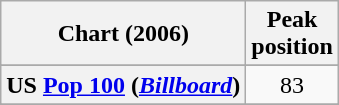<table class="wikitable sortable plainrowheaders" style="text-align:center;">
<tr>
<th scope="col">Chart (2006)</th>
<th scope="col">Peak<br>position</th>
</tr>
<tr>
</tr>
<tr>
</tr>
<tr>
</tr>
<tr>
<th scope="row">US <a href='#'>Pop 100</a> (<a href='#'><em>Billboard</em></a>)</th>
<td>83</td>
</tr>
<tr>
</tr>
<tr>
</tr>
</table>
